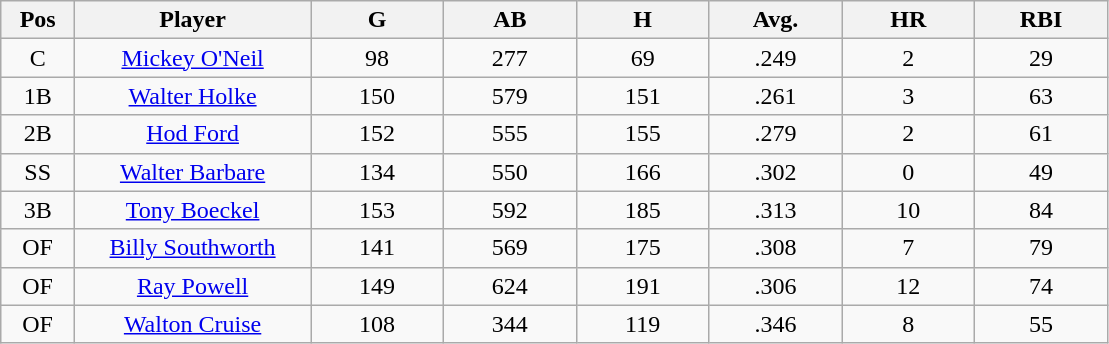<table class="wikitable sortable">
<tr>
<th bgcolor="#DDDDFF" width="5%">Pos</th>
<th bgcolor="#DDDDFF" width="16%">Player</th>
<th bgcolor="#DDDDFF" width="9%">G</th>
<th bgcolor="#DDDDFF" width="9%">AB</th>
<th bgcolor="#DDDDFF" width="9%">H</th>
<th bgcolor="#DDDDFF" width="9%">Avg.</th>
<th bgcolor="#DDDDFF" width="9%">HR</th>
<th bgcolor="#DDDDFF" width="9%">RBI</th>
</tr>
<tr align="center">
<td>C</td>
<td><a href='#'>Mickey O'Neil</a></td>
<td>98</td>
<td>277</td>
<td>69</td>
<td>.249</td>
<td>2</td>
<td>29</td>
</tr>
<tr align="center">
<td>1B</td>
<td><a href='#'>Walter Holke</a></td>
<td>150</td>
<td>579</td>
<td>151</td>
<td>.261</td>
<td>3</td>
<td>63</td>
</tr>
<tr align="center">
<td>2B</td>
<td><a href='#'>Hod Ford</a></td>
<td>152</td>
<td>555</td>
<td>155</td>
<td>.279</td>
<td>2</td>
<td>61</td>
</tr>
<tr align="center">
<td>SS</td>
<td><a href='#'>Walter Barbare</a></td>
<td>134</td>
<td>550</td>
<td>166</td>
<td>.302</td>
<td>0</td>
<td>49</td>
</tr>
<tr align="center">
<td>3B</td>
<td><a href='#'>Tony Boeckel</a></td>
<td>153</td>
<td>592</td>
<td>185</td>
<td>.313</td>
<td>10</td>
<td>84</td>
</tr>
<tr align="center">
<td>OF</td>
<td><a href='#'>Billy Southworth</a></td>
<td>141</td>
<td>569</td>
<td>175</td>
<td>.308</td>
<td>7</td>
<td>79</td>
</tr>
<tr align="center">
<td>OF</td>
<td><a href='#'>Ray Powell</a></td>
<td>149</td>
<td>624</td>
<td>191</td>
<td>.306</td>
<td>12</td>
<td>74</td>
</tr>
<tr align="center">
<td>OF</td>
<td><a href='#'>Walton Cruise</a></td>
<td>108</td>
<td>344</td>
<td>119</td>
<td>.346</td>
<td>8</td>
<td>55</td>
</tr>
</table>
